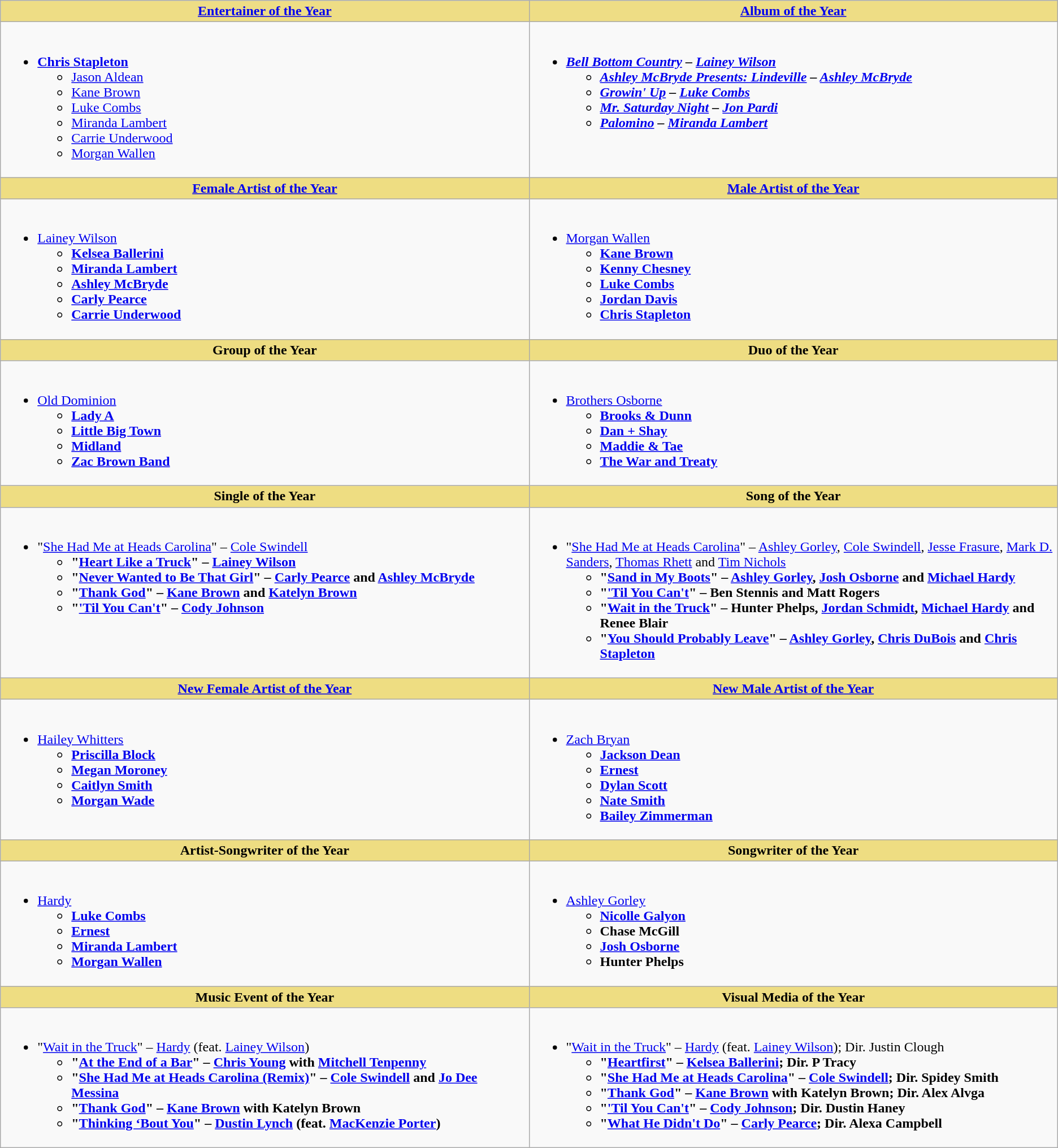<table class="wikitable">
<tr>
<th width="50%" style="background:#EEDD85;"><a href='#'>Entertainer of the Year</a></th>
<th width="50%" style="background:#EEDD85;"><a href='#'>Album of the Year</a></th>
</tr>
<tr>
<td valign="top"><br><ul><li><strong><a href='#'>Chris Stapleton</a></strong><ul><li><a href='#'>Jason Aldean</a></li><li><a href='#'>Kane Brown</a></li><li><a href='#'>Luke Combs</a></li><li><a href='#'>Miranda Lambert</a></li><li><a href='#'>Carrie Underwood</a></li><li><a href='#'>Morgan Wallen</a></li></ul></li></ul></td>
<td valign="top"><br><ul><li><strong><em><a href='#'>Bell Bottom Country</a><em> – <a href='#'>Lainey Wilson</a><strong><ul><li></em><a href='#'>Ashley McBryde Presents: Lindeville</a><em> – <a href='#'>Ashley McBryde</a></li><li></em><a href='#'>Growin' Up</a><em> – <a href='#'>Luke Combs</a></li><li></em><a href='#'>Mr. Saturday Night</a><em> – <a href='#'>Jon Pardi</a></li><li></em><a href='#'>Palomino</a><em> – <a href='#'>Miranda Lambert</a></li></ul></li></ul></td>
</tr>
<tr>
<th style="background:#EEDD82; width=50%"><a href='#'>Female Artist of the Year</a></th>
<th style="background:#EEDD82; width=50%"><a href='#'>Male Artist of the Year</a></th>
</tr>
<tr>
<td valign="top"><br><ul><li></strong><a href='#'>Lainey Wilson</a><strong><ul><li><a href='#'>Kelsea Ballerini</a></li><li><a href='#'>Miranda Lambert</a></li><li><a href='#'>Ashley McBryde</a></li><li><a href='#'>Carly Pearce</a></li><li><a href='#'>Carrie Underwood</a></li></ul></li></ul></td>
<td valign="top"><br><ul><li></strong><a href='#'>Morgan Wallen</a><strong><ul><li><a href='#'>Kane Brown</a></li><li><a href='#'>Kenny Chesney</a></li><li><a href='#'>Luke Combs</a></li><li><a href='#'>Jordan Davis</a></li><li><a href='#'>Chris Stapleton</a></li></ul></li></ul></td>
</tr>
<tr>
<th style="background:#EEDD82; width=50%">Group of the Year</th>
<th style="background:#EEDD82; width=50%">Duo of the Year</th>
</tr>
<tr>
<td valign="top"><br><ul><li></strong><a href='#'>Old Dominion</a><strong><ul><li><a href='#'>Lady A</a></li><li><a href='#'>Little Big Town</a></li><li><a href='#'>Midland</a></li><li><a href='#'>Zac Brown Band</a></li></ul></li></ul></td>
<td valign="top"><br><ul><li></strong><a href='#'>Brothers Osborne</a><strong><ul><li><a href='#'>Brooks & Dunn</a></li><li><a href='#'>Dan + Shay</a></li><li><a href='#'>Maddie & Tae</a></li><li><a href='#'>The War and Treaty</a></li></ul></li></ul></td>
</tr>
<tr>
<th style="background:#EEDD82; width=50%">Single of the Year</th>
<th style="background:#EEDD82; width=50%">Song of the Year</th>
</tr>
<tr>
<td valign="top"><br><ul><li></strong>"<a href='#'>She Had Me at Heads Carolina</a>" – <a href='#'>Cole Swindell</a><strong><ul><li>"<a href='#'>Heart Like a Truck</a>" – <a href='#'>Lainey Wilson</a></li><li>"<a href='#'>Never Wanted to Be That Girl</a>" – <a href='#'>Carly Pearce</a> and <a href='#'>Ashley McBryde</a></li><li>"<a href='#'>Thank God</a>" – <a href='#'>Kane Brown</a> and <a href='#'>Katelyn Brown</a></li><li>"<a href='#'>'Til You Can't</a>" – <a href='#'>Cody Johnson</a></li></ul></li></ul></td>
<td valign="top"><br><ul><li></strong>"<a href='#'>She Had Me at Heads Carolina</a>" – <a href='#'>Ashley Gorley</a>, <a href='#'>Cole Swindell</a>, <a href='#'>Jesse Frasure</a>, <a href='#'>Mark D. Sanders</a>, <a href='#'>Thomas Rhett</a> and <a href='#'>Tim Nichols</a><strong><ul><li>"<a href='#'>Sand in My Boots</a>" – <a href='#'>Ashley Gorley</a>, <a href='#'>Josh Osborne</a> and <a href='#'>Michael Hardy</a></li><li>"<a href='#'>'Til You Can't</a>" – Ben Stennis and Matt Rogers</li><li>"<a href='#'>Wait in the Truck</a>" – Hunter Phelps, <a href='#'>Jordan Schmidt</a>, <a href='#'>Michael Hardy</a> and Renee Blair</li><li>"<a href='#'>You Should Probably Leave</a>" – <a href='#'>Ashley Gorley</a>, <a href='#'>Chris DuBois</a> and <a href='#'>Chris Stapleton</a></li></ul></li></ul></td>
</tr>
<tr>
<th style="background:#EEDD82; width=50%"><a href='#'>New Female Artist of the Year</a></th>
<th style="background:#EEDD82; width=50%"><a href='#'>New Male Artist of the Year</a></th>
</tr>
<tr>
<td valign="top"><br><ul><li></strong><a href='#'>Hailey Whitters</a><strong><ul><li><a href='#'>Priscilla Block</a></li><li><a href='#'>Megan Moroney</a></li><li><a href='#'>Caitlyn Smith</a></li><li><a href='#'>Morgan Wade</a></li></ul></li></ul></td>
<td valign="top"><br><ul><li></strong><a href='#'>Zach Bryan</a><strong><ul><li><a href='#'>Jackson Dean</a></li><li><a href='#'>Ernest</a></li><li><a href='#'>Dylan Scott</a></li><li><a href='#'>Nate Smith</a></li><li><a href='#'>Bailey Zimmerman</a></li></ul></li></ul></td>
</tr>
<tr>
<th style="background:#EEDD82; width=50%">Artist-Songwriter of the Year</th>
<th style="background:#EEDD82; width=50%">Songwriter of the Year</th>
</tr>
<tr>
<td valign="top"><br><ul><li></strong><a href='#'>Hardy</a><strong><ul><li><a href='#'>Luke Combs</a></li><li><a href='#'>Ernest</a></li><li><a href='#'>Miranda Lambert</a></li><li><a href='#'>Morgan Wallen</a></li></ul></li></ul></td>
<td valign="top"><br><ul><li></strong><a href='#'>Ashley Gorley</a><strong><ul><li><a href='#'>Nicolle Galyon</a></li><li>Chase McGill</li><li><a href='#'>Josh Osborne</a></li><li>Hunter Phelps</li></ul></li></ul></td>
</tr>
<tr>
<th style="background:#EEDD82; width=50%">Music Event of the Year</th>
<th style="background:#EEDD82; width=50%">Visual Media of the Year</th>
</tr>
<tr>
<td><br><ul><li></strong>"<a href='#'>Wait in the Truck</a>" – <a href='#'>Hardy</a> (feat. <a href='#'>Lainey Wilson</a>)<strong><ul><li>"<a href='#'>At the End of a Bar</a>" – <a href='#'>Chris Young</a> with <a href='#'>Mitchell Tenpenny</a></li><li>"<a href='#'>She Had Me at Heads Carolina (Remix)</a>" – <a href='#'>Cole Swindell</a> and <a href='#'>Jo Dee Messina</a></li><li>"<a href='#'>Thank God</a>" – <a href='#'>Kane Brown</a> with Katelyn Brown</li><li>"<a href='#'>Thinking ‘Bout You</a>" – <a href='#'>Dustin Lynch</a> (feat. <a href='#'>MacKenzie Porter</a>)</li></ul></li></ul></td>
<td><br><ul><li></strong>"<a href='#'>Wait in the Truck</a>" – <a href='#'>Hardy</a> (feat. <a href='#'>Lainey Wilson</a>); Dir. Justin Clough<strong><ul><li>"<a href='#'>Heartfirst</a>" – <a href='#'>Kelsea Ballerini</a>; Dir. P Tracy</li><li>"<a href='#'>She Had Me at Heads Carolina</a>" – <a href='#'>Cole Swindell</a>; Dir. Spidey Smith</li><li>"<a href='#'>Thank God</a>" – <a href='#'>Kane Brown</a> with Katelyn Brown; Dir. Alex Alvga</li><li>"<a href='#'>'Til You Can't</a>" – <a href='#'>Cody Johnson</a>; Dir. Dustin Haney</li><li>"<a href='#'>What He Didn't Do</a>" – <a href='#'>Carly Pearce</a>; Dir. Alexa Campbell</li></ul></li></ul></td>
</tr>
</table>
